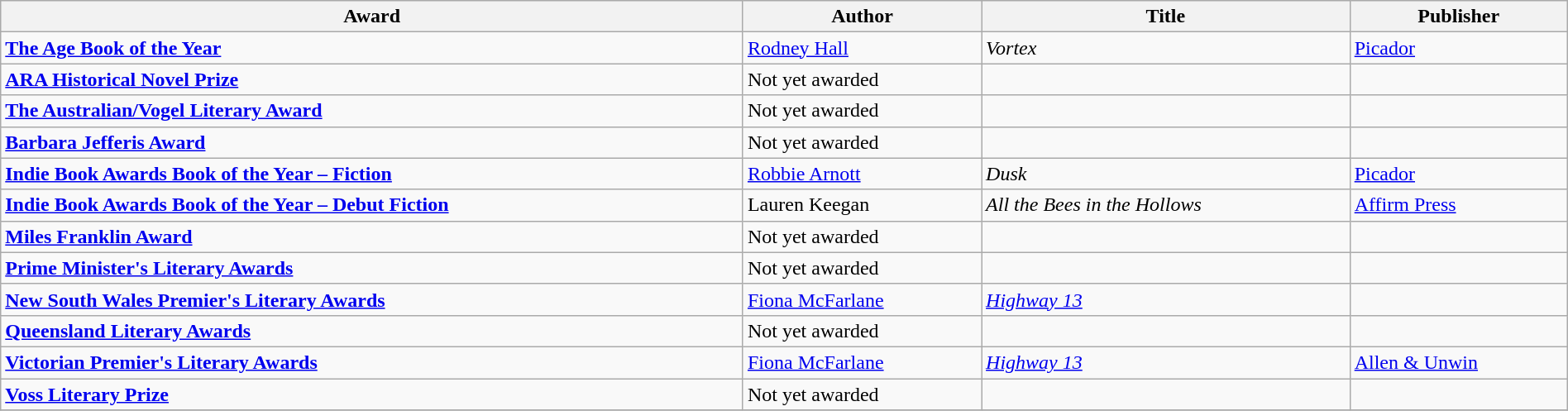<table class="wikitable" width="100%">
<tr>
<th>Award</th>
<th>Author</th>
<th>Title</th>
<th>Publisher</th>
</tr>
<tr>
<td><strong><a href='#'>The Age Book of the Year</a></strong></td>
<td><a href='#'>Rodney Hall</a></td>
<td><em>Vortex</em></td>
<td><a href='#'>Picador</a></td>
</tr>
<tr>
<td><strong><a href='#'>ARA Historical Novel Prize</a></strong></td>
<td>Not yet awarded</td>
<td></td>
<td></td>
</tr>
<tr>
<td><strong><a href='#'>The Australian/Vogel Literary Award</a></strong></td>
<td>Not yet awarded</td>
<td></td>
<td></td>
</tr>
<tr>
<td><strong><a href='#'>Barbara Jefferis Award</a></strong></td>
<td>Not yet awarded</td>
<td></td>
<td></td>
</tr>
<tr>
<td><strong><a href='#'>Indie Book Awards Book of the Year – Fiction</a></strong></td>
<td><a href='#'>Robbie Arnott</a></td>
<td><em>Dusk</em></td>
<td><a href='#'>Picador</a></td>
</tr>
<tr>
<td><strong><a href='#'>Indie Book Awards Book of the Year – Debut Fiction</a></strong></td>
<td>Lauren Keegan</td>
<td><em>All the Bees in the Hollows</em></td>
<td><a href='#'>Affirm Press</a></td>
</tr>
<tr>
<td><strong><a href='#'>Miles Franklin Award</a></strong></td>
<td>Not yet awarded</td>
<td></td>
<td></td>
</tr>
<tr>
<td><strong><a href='#'>Prime Minister's Literary Awards</a></strong></td>
<td>Not yet awarded</td>
<td></td>
<td></td>
</tr>
<tr>
<td><strong><a href='#'>New South Wales Premier's Literary Awards</a></strong></td>
<td><a href='#'>Fiona McFarlane</a></td>
<td><em><a href='#'>Highway 13</a></em></td>
<td></td>
</tr>
<tr>
<td><strong><a href='#'>Queensland Literary Awards</a></strong></td>
<td>Not yet awarded</td>
<td></td>
<td></td>
</tr>
<tr>
<td><strong><a href='#'>Victorian Premier's Literary Awards</a></strong></td>
<td><a href='#'>Fiona McFarlane</a></td>
<td><em><a href='#'>Highway 13</a></em></td>
<td><a href='#'>Allen & Unwin</a></td>
</tr>
<tr>
<td><strong><a href='#'>Voss Literary Prize</a></strong></td>
<td>Not yet awarded</td>
<td></td>
<td></td>
</tr>
<tr>
</tr>
</table>
